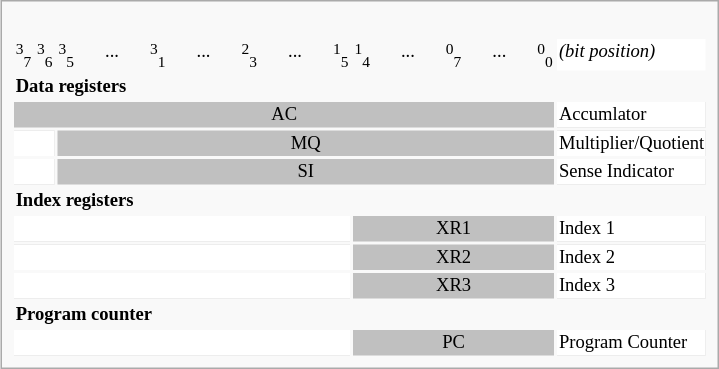<table class="infobox" style="font-size:88%;width:34em;">
<tr>
<td><br><table style="font-size:88%;width:100%;">
<tr>
<td style="width:10px; text-align:left"><sup>3</sup><sub>7</sub></td>
<td style="width:10px; text-align:left"><sup>3</sup><sub>6</sub></td>
<td style="width:10px; text-align:left"><sup>3</sup><sub>5</sub></td>
<td style="width:60px; text-align:center">...</td>
<td style="width:10px; text-align:left"><sup>3</sup><sub>1</sub></td>
<td style="width:60px; text-align:center">...</td>
<td style="width:10px; text-align:right"><sup>2</sup><sub>3</sub></td>
<td style="width:60px; text-align:center">...</td>
<td style="width:10px; text-align:center"><sup>1</sup><sub>5</sub></td>
<td style="width:10px; text-align:center"><sup>1</sup><sub>4</sub></td>
<td style="width:60px; text-align:center">...</td>
<td style="width:10px; text-align:center"><sup>0</sup><sub>7</sub></td>
<td style="width:60px; text-align:center">...</td>
<td style="width:10px; text-align:center"><sup>0</sup><sub>0</sub></td>
<td style="width:auto; background:white; color:black"><em>(bit position)</em></td>
</tr>
<tr>
<td colspan="15"><strong>Data registers</strong></td>
</tr>
<tr style="background:silver;color:black">
<td style="text-align:center;" colspan="14">AC</td>
<td style="background:white; color:black">Accumlator</td>
</tr>
<tr style="background:silver;color:black">
<td style="text-align:center;background:white;" colspan="2"> </td>
<td style="text-align:center;" colspan="12">MQ</td>
<td style="background:white; color:black">Multiplier/Quotient</td>
</tr>
<tr style="background:silver;color:black">
<td style="text-align:center;background:white;" colspan="2"> </td>
<td style="text-align:center;" colspan="12">SI</td>
<td style="background:white; color:black">Sense Indicator</td>
</tr>
<tr>
<td colspan="15"><strong>Index registers</strong></td>
</tr>
<tr style="background:silver;color:black">
<td style="text-align:center;background:white;" colspan="9"> </td>
<td style="text-align:center;" colspan="5">XR1</td>
<td style="background:white; color:black">Index 1</td>
</tr>
<tr style="background:silver;color:black">
<td style="text-align:center;background:white;" colspan="9"> </td>
<td style="text-align:center;" colspan="5">XR2</td>
<td style="background:white; color:black">Index 2</td>
</tr>
<tr style="background:silver;color:black">
<td style="text-align:center;background:white;" colspan="9"> </td>
<td style="text-align:center;" colspan="5">XR3</td>
<td style="background:white; color:black">Index 3</td>
</tr>
<tr>
<td colspan="15"><strong>Program counter</strong></td>
</tr>
<tr style="background:silver;color:black">
<td style="text-align:center;background:white;" colspan="9"> </td>
<td style="text-align:center;" colspan="5">PC</td>
<td style="background:white; color:black;">Program Counter</td>
</tr>
</table>
</td>
</tr>
</table>
